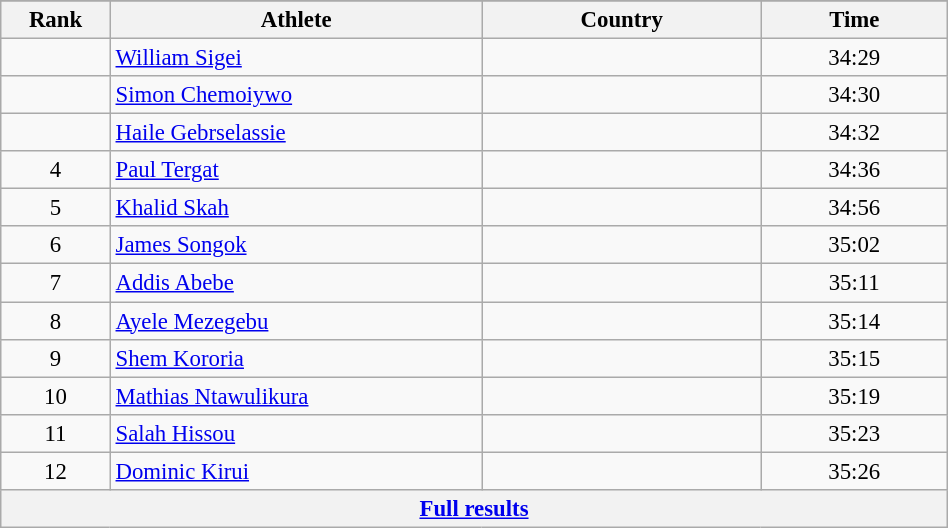<table class="wikitable sortable" style=" text-align:center; font-size:95%;" width="50%">
<tr>
</tr>
<tr>
<th width=5%>Rank</th>
<th width=20%>Athlete</th>
<th width=15%>Country</th>
<th width=10%>Time</th>
</tr>
<tr>
<td align=center></td>
<td align=left><a href='#'>William Sigei</a></td>
<td align=left></td>
<td>34:29</td>
</tr>
<tr>
<td align=center></td>
<td align=left><a href='#'>Simon Chemoiywo</a></td>
<td align=left></td>
<td>34:30</td>
</tr>
<tr>
<td align=center></td>
<td align=left><a href='#'>Haile Gebrselassie</a></td>
<td align=left></td>
<td>34:32</td>
</tr>
<tr>
<td align=center>4</td>
<td align=left><a href='#'>Paul Tergat</a></td>
<td align=left></td>
<td>34:36</td>
</tr>
<tr>
<td align=center>5</td>
<td align=left><a href='#'>Khalid Skah</a></td>
<td align=left></td>
<td>34:56</td>
</tr>
<tr>
<td align=center>6</td>
<td align=left><a href='#'>James Songok</a></td>
<td align=left></td>
<td>35:02</td>
</tr>
<tr>
<td align=center>7</td>
<td align=left><a href='#'>Addis Abebe</a></td>
<td align=left></td>
<td>35:11</td>
</tr>
<tr>
<td align=center>8</td>
<td align=left><a href='#'>Ayele Mezegebu</a></td>
<td align=left></td>
<td>35:14</td>
</tr>
<tr>
<td align=center>9</td>
<td align=left><a href='#'>Shem Kororia</a></td>
<td align=left></td>
<td>35:15</td>
</tr>
<tr>
<td align=center>10</td>
<td align=left><a href='#'>Mathias Ntawulikura</a></td>
<td align=left></td>
<td>35:19</td>
</tr>
<tr>
<td align=center>11</td>
<td align=left><a href='#'>Salah Hissou</a></td>
<td align=left></td>
<td>35:23</td>
</tr>
<tr>
<td align=center>12</td>
<td align=left><a href='#'>Dominic Kirui</a></td>
<td align=left></td>
<td>35:26</td>
</tr>
<tr class="sortbottom">
<th colspan=4 align=center><a href='#'>Full results</a></th>
</tr>
</table>
